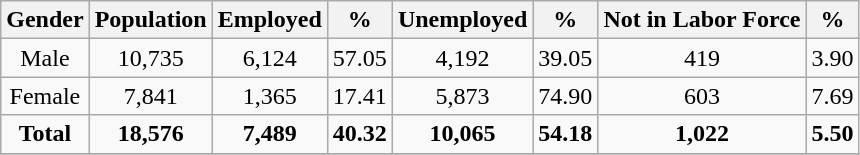<table class="wikitable" style="text-align:center">
<tr>
<th><strong>Gender</strong></th>
<th><strong>Population</strong></th>
<th><strong>Employed</strong></th>
<th><strong>%</strong></th>
<th><strong>Unemployed</strong></th>
<th><strong>%</strong></th>
<th><strong>Not in Labor Force</strong></th>
<th>%</th>
</tr>
<tr>
<td>Male</td>
<td>10,735</td>
<td>6,124</td>
<td>57.05</td>
<td>4,192</td>
<td>39.05</td>
<td>419</td>
<td>3.90</td>
</tr>
<tr>
<td>Female</td>
<td>7,841</td>
<td>1,365</td>
<td>17.41</td>
<td>5,873</td>
<td>74.90</td>
<td>603</td>
<td>7.69</td>
</tr>
<tr>
<td><strong>Total</strong></td>
<td><strong>18,576</strong></td>
<td><strong>7,489</strong></td>
<td><strong>40.32</strong></td>
<td><strong>10,065</strong></td>
<td><strong>54.18</strong></td>
<td><strong>1,022</strong></td>
<td><strong>5.50</strong></td>
</tr>
<tr>
</tr>
</table>
